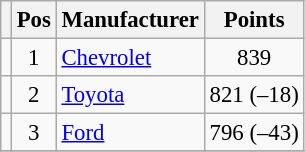<table class="wikitable" style="font-size: 95%;">
<tr>
<th></th>
<th>Pos</th>
<th>Manufacturer</th>
<th>Points</th>
</tr>
<tr>
<td align="left"></td>
<td style="text-align:center;">1</td>
<td><a href='#'>Chevrolet</a></td>
<td style="text-align:center;">839</td>
</tr>
<tr>
<td align="left"></td>
<td style="text-align:center;">2</td>
<td><a href='#'>Toyota</a></td>
<td style="text-align:center;">821 (–18)</td>
</tr>
<tr>
<td align="left"></td>
<td style="text-align:center;">3</td>
<td><a href='#'>Ford</a></td>
<td style="text-align:center;">796 (–43)</td>
</tr>
<tr class="sortbottom">
</tr>
</table>
